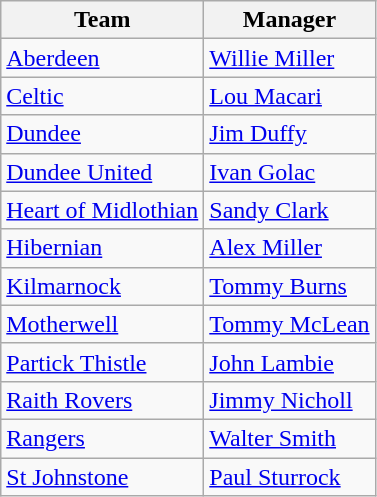<table class="wikitable sortable">
<tr>
<th>Team</th>
<th>Manager</th>
</tr>
<tr>
<td><a href='#'>Aberdeen</a></td>
<td> <a href='#'>Willie Miller</a></td>
</tr>
<tr>
<td><a href='#'>Celtic</a></td>
<td> <a href='#'>Lou Macari</a></td>
</tr>
<tr>
<td><a href='#'>Dundee</a></td>
<td> <a href='#'>Jim Duffy</a></td>
</tr>
<tr>
<td><a href='#'>Dundee United</a></td>
<td> <a href='#'>Ivan Golac</a></td>
</tr>
<tr>
<td><a href='#'>Heart of Midlothian</a></td>
<td> <a href='#'>Sandy Clark</a></td>
</tr>
<tr>
<td><a href='#'>Hibernian</a></td>
<td> <a href='#'>Alex Miller</a></td>
</tr>
<tr>
<td><a href='#'>Kilmarnock</a></td>
<td> <a href='#'>Tommy Burns</a></td>
</tr>
<tr>
<td><a href='#'>Motherwell</a></td>
<td> <a href='#'>Tommy McLean</a></td>
</tr>
<tr>
<td><a href='#'>Partick Thistle</a></td>
<td> <a href='#'>John Lambie</a></td>
</tr>
<tr>
<td><a href='#'>Raith Rovers</a></td>
<td> <a href='#'>Jimmy Nicholl</a></td>
</tr>
<tr>
<td><a href='#'>Rangers</a></td>
<td> <a href='#'>Walter Smith</a></td>
</tr>
<tr>
<td><a href='#'>St Johnstone</a></td>
<td> <a href='#'>Paul Sturrock</a></td>
</tr>
</table>
